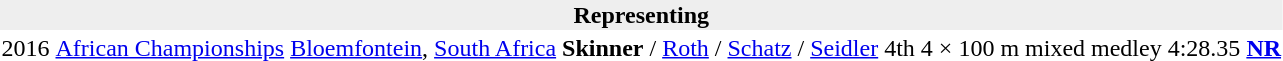<table>
<tr>
<th bgcolor="#eeeeee" colspan="7">Representing </th>
</tr>
<tr>
<td>2016</td>
<td><a href='#'>African Championships</a></td>
<td align=left> <a href='#'>Bloemfontein</a>, <a href='#'>South Africa</a></td>
<td><strong>Skinner</strong> / <a href='#'>Roth</a> / <a href='#'>Schatz</a> / <a href='#'>Seidler</a></td>
<td>4th</td>
<td>4 × 100 m mixed medley</td>
<td>4:28.35 <strong><a href='#'>NR</a></strong></td>
</tr>
</table>
